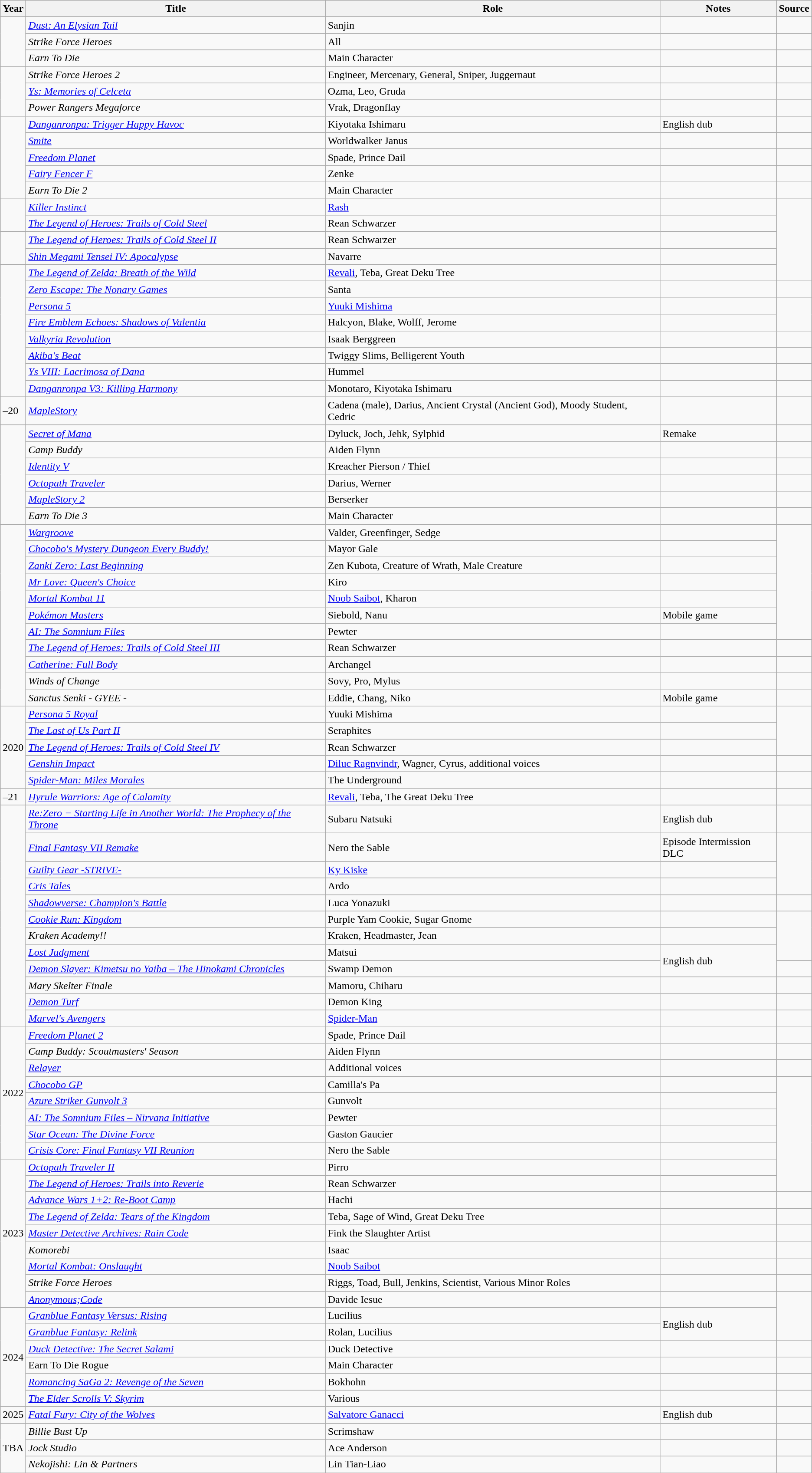<table class="wikitable sortable">
<tr>
<th>Year</th>
<th>Title</th>
<th>Role</th>
<th>Notes</th>
<th>Source<strong></strong></th>
</tr>
<tr>
<td rowspan="3"></td>
<td><em><a href='#'>Dust: An Elysian Tail</a></em></td>
<td>Sanjin</td>
<td></td>
<td></td>
</tr>
<tr>
<td><em>Strike Force Heroes</em></td>
<td>All</td>
<td></td>
<td></td>
</tr>
<tr>
<td><em>Earn To Die</em></td>
<td>Main Character</td>
<td></td>
<td></td>
</tr>
<tr>
<td rowspan="3"></td>
<td><em>Strike Force Heroes 2</em></td>
<td>Engineer, Mercenary, General, Sniper, Juggernaut</td>
<td></td>
<td></td>
</tr>
<tr>
<td><em><a href='#'>Ys: Memories of Celceta</a></em></td>
<td>Ozma, Leo, Gruda</td>
<td></td>
<td></td>
</tr>
<tr>
<td><em>Power Rangers Megaforce</em></td>
<td>Vrak, Dragonflay</td>
<td></td>
<td></td>
</tr>
<tr>
<td rowspan="5"></td>
<td><em><a href='#'>Danganronpa: Trigger Happy Havoc</a></em></td>
<td>Kiyotaka Ishimaru</td>
<td>English dub</td>
<td></td>
</tr>
<tr>
<td><em><a href='#'>Smite</a></em></td>
<td>Worldwalker Janus</td>
<td></td>
<td></td>
</tr>
<tr>
<td><em><a href='#'>Freedom Planet</a></em></td>
<td>Spade, Prince Dail</td>
<td></td>
<td></td>
</tr>
<tr>
<td><em><a href='#'>Fairy Fencer F</a></em></td>
<td>Zenke</td>
<td></td>
<td></td>
</tr>
<tr>
<td><em>Earn To Die 2</em></td>
<td>Main Character</td>
<td></td>
<td></td>
</tr>
<tr>
<td rowspan="2"></td>
<td><em><a href='#'>Killer Instinct</a></em></td>
<td><a href='#'>Rash</a></td>
<td></td>
<td rowspan="5"></td>
</tr>
<tr>
<td><em><a href='#'>The Legend of Heroes: Trails of Cold Steel</a></em></td>
<td>Rean Schwarzer</td>
<td></td>
</tr>
<tr>
<td rowspan="2"></td>
<td><em><a href='#'>The Legend of Heroes: Trails of Cold Steel II</a></em></td>
<td>Rean Schwarzer</td>
<td></td>
</tr>
<tr>
<td><em><a href='#'>Shin Megami Tensei IV: Apocalypse</a></em></td>
<td>Navarre</td>
<td></td>
</tr>
<tr>
<td rowspan="8"></td>
<td><em><a href='#'>The Legend of Zelda: Breath of the Wild</a></em></td>
<td><a href='#'>Revali</a>, Teba, Great Deku Tree</td>
<td></td>
</tr>
<tr>
<td><em><a href='#'>Zero Escape: The Nonary Games</a></em></td>
<td>Santa</td>
<td></td>
<td></td>
</tr>
<tr>
<td><em><a href='#'>Persona 5</a></em></td>
<td><a href='#'>Yuuki Mishima</a></td>
<td></td>
<td rowspan="2"></td>
</tr>
<tr>
<td><em><a href='#'>Fire Emblem Echoes: Shadows of Valentia</a></em></td>
<td>Halcyon, Blake, Wolff, Jerome</td>
<td></td>
</tr>
<tr>
<td><em><a href='#'>Valkyria Revolution</a></em></td>
<td>Isaak Berggreen</td>
<td></td>
<td></td>
</tr>
<tr>
<td><em><a href='#'>Akiba's Beat</a></em></td>
<td>Twiggy Slims, Belligerent Youth</td>
<td></td>
<td></td>
</tr>
<tr>
<td><em><a href='#'>Ys VIII: Lacrimosa of Dana</a></em></td>
<td>Hummel</td>
<td></td>
<td></td>
</tr>
<tr>
<td><em><a href='#'>Danganronpa V3: Killing Harmony</a></em></td>
<td>Monotaro, Kiyotaka Ishimaru</td>
<td></td>
<td></td>
</tr>
<tr>
<td>–20</td>
<td><em><a href='#'>MapleStory</a></em></td>
<td>Cadena (male), Darius, Ancient Crystal (Ancient God), Moody Student, Cedric</td>
<td></td>
<td></td>
</tr>
<tr>
<td rowspan="6"></td>
<td><em><a href='#'>Secret of Mana</a></em></td>
<td>Dyluck, Joch, Jehk, Sylphid</td>
<td>Remake</td>
<td></td>
</tr>
<tr>
<td><em>Camp Buddy</em></td>
<td>Aiden Flynn</td>
<td></td>
<td></td>
</tr>
<tr>
<td><em><a href='#'>Identity V</a></em></td>
<td>Kreacher Pierson / Thief</td>
<td></td>
<td></td>
</tr>
<tr>
<td><em><a href='#'>Octopath Traveler</a></em></td>
<td>Darius, Werner</td>
<td></td>
<td></td>
</tr>
<tr>
<td><em><a href='#'>MapleStory 2</a></em></td>
<td>Berserker</td>
<td></td>
<td></td>
</tr>
<tr>
<td><em>Earn To Die 3</em></td>
<td>Main Character</td>
<td></td>
<td></td>
</tr>
<tr>
<td rowspan="11"></td>
<td><em><a href='#'>Wargroove</a></em></td>
<td>Valder, Greenfinger, Sedge</td>
<td></td>
<td rowspan="7"></td>
</tr>
<tr>
<td><em><a href='#'>Chocobo's Mystery Dungeon Every Buddy!</a></em></td>
<td>Mayor Gale</td>
<td></td>
</tr>
<tr>
<td><em><a href='#'>Zanki Zero: Last Beginning</a></em></td>
<td>Zen Kubota, Creature of Wrath, Male Creature</td>
<td></td>
</tr>
<tr>
<td><em><a href='#'>Mr Love: Queen's Choice</a></em></td>
<td>Kiro</td>
<td></td>
</tr>
<tr>
<td><em><a href='#'>Mortal Kombat 11</a></em></td>
<td><a href='#'>Noob Saibot</a>, Kharon</td>
<td></td>
</tr>
<tr>
<td><em><a href='#'>Pokémon Masters</a></em></td>
<td>Siebold, Nanu</td>
<td>Mobile game</td>
</tr>
<tr>
<td><em><a href='#'>AI: The Somnium Files</a></em></td>
<td>Pewter</td>
<td></td>
</tr>
<tr>
<td><em><a href='#'>The Legend of Heroes: Trails of Cold Steel III</a></em></td>
<td>Rean Schwarzer</td>
<td></td>
<td></td>
</tr>
<tr>
<td><em><a href='#'>Catherine: Full Body</a></em></td>
<td>Archangel</td>
<td></td>
<td></td>
</tr>
<tr>
<td><em>Winds of Change</em></td>
<td>Sovy, Pro, Mylus</td>
<td></td>
<td></td>
</tr>
<tr>
<td><em>Sanctus Senki - GYEE -</em></td>
<td>Eddie, Chang, Niko</td>
<td>Mobile game</td>
<td></td>
</tr>
<tr>
<td rowspan="5">2020</td>
<td><em><a href='#'>Persona 5 Royal</a></em></td>
<td>Yuuki Mishima</td>
<td></td>
<td rowspan="3"></td>
</tr>
<tr>
<td><em><a href='#'>The Last of Us Part II</a></em></td>
<td>Seraphites</td>
<td></td>
</tr>
<tr>
<td><em><a href='#'>The Legend of Heroes: Trails of Cold Steel IV</a></em></td>
<td>Rean Schwarzer</td>
<td></td>
</tr>
<tr>
<td><em><a href='#'>Genshin Impact</a></em></td>
<td><a href='#'>Diluc Ragnvindr</a>, Wagner, Cyrus, additional voices</td>
<td></td>
<td></td>
</tr>
<tr>
<td><em><a href='#'>Spider-Man: Miles Morales</a></em></td>
<td>The Underground</td>
<td></td>
<td></td>
</tr>
<tr>
<td>–21</td>
<td><em><a href='#'>Hyrule Warriors: Age of Calamity</a></em></td>
<td><a href='#'>Revali</a>, Teba, The Great Deku Tree</td>
<td></td>
<td></td>
</tr>
<tr>
<td rowspan="12"></td>
<td><em><a href='#'>Re:Zero − Starting Life in Another World: The Prophecy of the Throne</a></em></td>
<td>Subaru Natsuki</td>
<td>English dub</td>
<td></td>
</tr>
<tr>
<td><em><a href='#'>Final Fantasy VII Remake</a></em></td>
<td>Nero the Sable</td>
<td>Episode Intermission DLC</td>
<td rowspan="3"></td>
</tr>
<tr>
<td><em><a href='#'>Guilty Gear -STRIVE-</a></em></td>
<td><a href='#'>Ky Kiske</a></td>
<td></td>
</tr>
<tr>
<td><em><a href='#'>Cris Tales</a></em></td>
<td>Ardo</td>
<td></td>
</tr>
<tr>
<td><em><a href='#'>Shadowverse: Champion's Battle</a></em></td>
<td>Luca Yonazuki</td>
<td></td>
<td></td>
</tr>
<tr>
<td><em><a href='#'>Cookie Run: Kingdom</a></em></td>
<td>Purple Yam Cookie, Sugar Gnome</td>
<td></td>
<td rowspan="3"></td>
</tr>
<tr>
<td><em>Kraken Academy!!</em></td>
<td>Kraken, Headmaster, Jean</td>
<td></td>
</tr>
<tr>
<td><em><a href='#'>Lost Judgment</a></em></td>
<td>Matsui</td>
<td rowspan="2">English dub</td>
</tr>
<tr>
<td><em><a href='#'>Demon Slayer: Kimetsu no Yaiba – The Hinokami Chronicles</a></em></td>
<td>Swamp Demon</td>
<td></td>
</tr>
<tr>
<td><em>Mary Skelter Finale</em></td>
<td>Mamoru, Chiharu</td>
<td></td>
<td></td>
</tr>
<tr>
<td><em><a href='#'>Demon Turf</a></em></td>
<td>Demon King</td>
<td></td>
<td></td>
</tr>
<tr>
<td><em><a href='#'>Marvel's Avengers</a></em></td>
<td><a href='#'>Spider-Man</a></td>
<td></td>
<td></td>
</tr>
<tr>
<td rowspan="8">2022</td>
<td><em><a href='#'>Freedom Planet 2</a></em></td>
<td>Spade, Prince Dail</td>
<td></td>
<td></td>
</tr>
<tr>
<td><em>Camp Buddy: Scoutmasters' Season</em></td>
<td>Aiden Flynn</td>
<td></td>
<td></td>
</tr>
<tr>
<td><em><a href='#'>Relayer</a></em></td>
<td>Additional voices</td>
<td></td>
<td></td>
</tr>
<tr>
<td><em><a href='#'>Chocobo GP</a></em></td>
<td>Camilla's Pa</td>
<td> </td>
<td rowspan="7"></td>
</tr>
<tr>
<td><em><a href='#'>Azure Striker Gunvolt 3</a></em></td>
<td>Gunvolt</td>
<td></td>
</tr>
<tr>
<td><em><a href='#'>AI: The Somnium Files – Nirvana Initiative</a></em></td>
<td>Pewter</td>
<td></td>
</tr>
<tr>
<td><em><a href='#'>Star Ocean: The Divine Force</a></em></td>
<td>Gaston Gaucier</td>
<td></td>
</tr>
<tr>
<td><em><a href='#'>Crisis Core: Final Fantasy VII Reunion</a></em></td>
<td>Nero the Sable</td>
<td></td>
</tr>
<tr>
<td rowspan="9">2023</td>
<td><em><a href='#'>Octopath Traveler II</a></em></td>
<td>Pirro</td>
<td></td>
</tr>
<tr>
<td><em><a href='#'>The Legend of Heroes: Trails into Reverie</a></em></td>
<td>Rean Schwarzer</td>
<td></td>
</tr>
<tr>
<td><em><a href='#'>Advance Wars 1+2: Re-Boot Camp</a></em></td>
<td>Hachi</td>
<td></td>
<td></td>
</tr>
<tr>
<td><em><a href='#'>The Legend of Zelda: Tears of the Kingdom</a></em></td>
<td>Teba, Sage of Wind, Great Deku Tree</td>
<td></td>
<td></td>
</tr>
<tr>
<td><em><a href='#'>Master Detective Archives: Rain Code</a></em></td>
<td>Fink the Slaughter Artist</td>
<td></td>
<td></td>
</tr>
<tr>
<td><em>Komorebi</em></td>
<td>Isaac</td>
<td></td>
<td></td>
</tr>
<tr>
<td><em><a href='#'>Mortal Kombat: Onslaught</a></em></td>
<td><a href='#'>Noob Saibot</a></td>
<td></td>
<td></td>
</tr>
<tr>
<td><em>Strike Force Heroes</em></td>
<td>Riggs, Toad, Bull, Jenkins, Scientist, Various Minor Roles</td>
<td></td>
<td></td>
</tr>
<tr>
<td><em><a href='#'>Anonymous;Code</a></em></td>
<td>Davide Iesue</td>
<td></td>
<td rowspan="3"></td>
</tr>
<tr>
<td rowspan="6">2024</td>
<td><em><a href='#'>Granblue Fantasy Versus: Rising</a></em></td>
<td>Lucilius</td>
<td rowspan="2">English dub</td>
</tr>
<tr>
<td><em><a href='#'>Granblue Fantasy: Relink</a></em></td>
<td>Rolan, Lucilius</td>
</tr>
<tr>
<td><em><a href='#'>Duck Detective: The Secret Salami</a></em></td>
<td>Duck Detective</td>
<td></td>
<td></td>
</tr>
<tr>
<td>Earn To Die Rogue</td>
<td>Main Character</td>
<td></td>
<td></td>
</tr>
<tr>
<td><em><a href='#'>Romancing SaGa 2: Revenge of the Seven</a></em></td>
<td>Bokhohn</td>
<td></td>
<td></td>
</tr>
<tr>
<td><a href='#'><em>The Elder Scrolls V: Skyrim</em></a></td>
<td>Various</td>
<td></td>
<td></td>
</tr>
<tr>
<td>2025</td>
<td><em><a href='#'>Fatal Fury: City of the Wolves</a></em></td>
<td><a href='#'>Salvatore Ganacci</a></td>
<td>English dub</td>
<td></td>
</tr>
<tr>
<td rowspan="3">TBA</td>
<td><em>Billie Bust Up</em></td>
<td>Scrimshaw</td>
<td></td>
<td></td>
</tr>
<tr>
<td><em>Jock Studio</em></td>
<td>Ace Anderson</td>
<td></td>
<td></td>
</tr>
<tr>
<td><em>Nekojishi: Lin & Partners</em></td>
<td>Lin Tian-Liao</td>
<td></td>
<td></td>
</tr>
</table>
